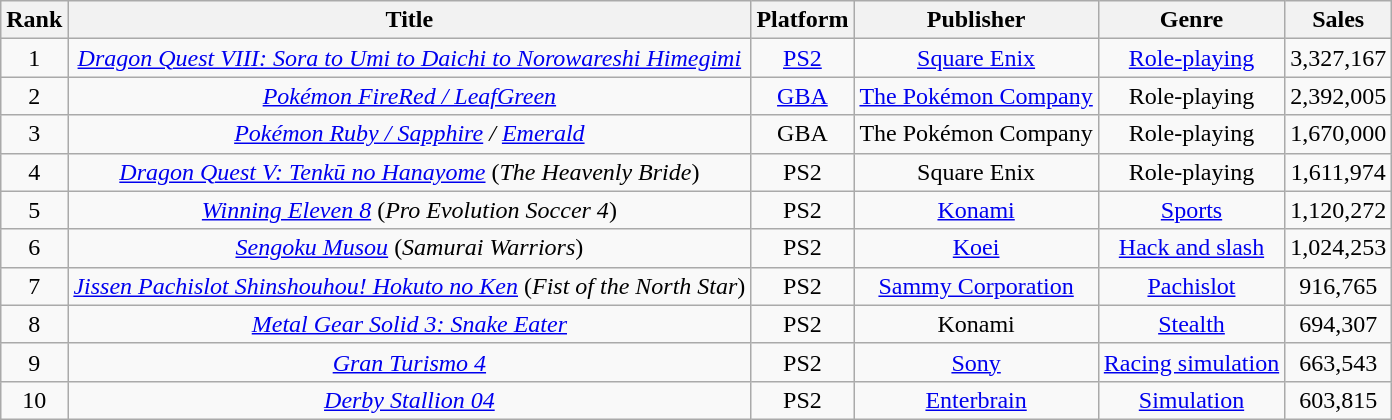<table class="wikitable sortable" style="text-align:center">
<tr>
<th>Rank</th>
<th>Title</th>
<th>Platform</th>
<th>Publisher</th>
<th>Genre</th>
<th>Sales</th>
</tr>
<tr>
<td>1</td>
<td><a href='#'><em>Dragon Quest VIII: Sora to Umi to Daichi to Norowareshi Himegimi</em></a></td>
<td><a href='#'>PS2</a></td>
<td><a href='#'>Square Enix</a></td>
<td><a href='#'>Role-playing</a></td>
<td>3,327,167</td>
</tr>
<tr>
<td>2</td>
<td><a href='#'><em>Pokémon FireRed / LeafGreen</em></a></td>
<td><a href='#'>GBA</a></td>
<td><a href='#'>The Pokémon Company</a></td>
<td>Role-playing</td>
<td>2,392,005</td>
</tr>
<tr>
<td>3</td>
<td><em><a href='#'>Pokémon Ruby / Sapphire</a> / <a href='#'>Emerald</a></em></td>
<td>GBA</td>
<td>The Pokémon Company</td>
<td>Role-playing</td>
<td>1,670,000</td>
</tr>
<tr>
<td>4</td>
<td><em><a href='#'>Dragon Quest V: Tenkū no Hanayome</a></em> (<em>The Heavenly Bride</em>)</td>
<td>PS2</td>
<td>Square Enix</td>
<td>Role-playing</td>
<td>1,611,974</td>
</tr>
<tr>
<td>5</td>
<td><em><a href='#'>Winning Eleven 8</a></em> (<em>Pro Evolution Soccer 4</em>)</td>
<td>PS2</td>
<td><a href='#'>Konami</a></td>
<td><a href='#'>Sports</a></td>
<td>1,120,272</td>
</tr>
<tr>
<td>6</td>
<td><em><a href='#'>Sengoku Musou</a></em> (<em>Samurai Warriors</em>)</td>
<td>PS2</td>
<td><a href='#'>Koei</a></td>
<td><a href='#'>Hack and slash</a></td>
<td>1,024,253</td>
</tr>
<tr>
<td>7</td>
<td><a href='#'><em>Jissen Pachislot Shinshouhou! Hokuto no Ken</em></a> (<em>Fist of the North Star</em>)</td>
<td>PS2</td>
<td><a href='#'>Sammy Corporation</a></td>
<td><a href='#'>Pachislot</a></td>
<td>916,765</td>
</tr>
<tr>
<td>8</td>
<td><em><a href='#'>Metal Gear Solid 3: Snake Eater</a></em></td>
<td>PS2</td>
<td>Konami</td>
<td><a href='#'>Stealth</a></td>
<td>694,307</td>
</tr>
<tr>
<td>9</td>
<td><em><a href='#'>Gran Turismo 4</a></em></td>
<td>PS2</td>
<td><a href='#'>Sony</a></td>
<td><a href='#'>Racing simulation</a></td>
<td>663,543</td>
</tr>
<tr>
<td>10</td>
<td><em><a href='#'>Derby Stallion 04</a></em></td>
<td>PS2</td>
<td><a href='#'>Enterbrain</a></td>
<td><a href='#'>Simulation</a></td>
<td>603,815</td>
</tr>
</table>
